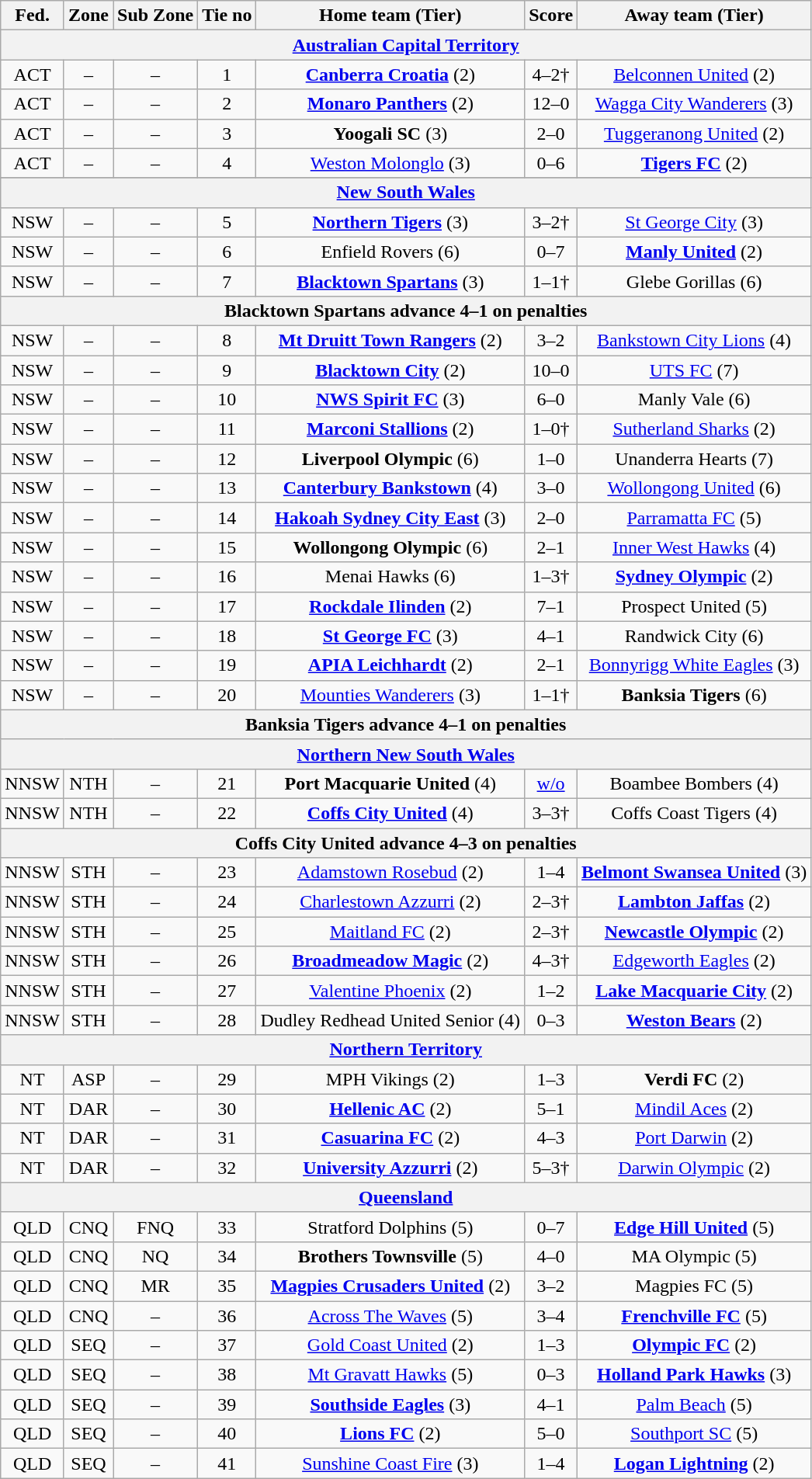<table class="wikitable" style="text-align:center">
<tr>
<th>Fed.</th>
<th>Zone</th>
<th>Sub Zone</th>
<th>Tie no</th>
<th>Home team (Tier)</th>
<th>Score</th>
<th>Away team (Tier)</th>
</tr>
<tr>
<th colspan=7><a href='#'>Australian Capital Territory</a></th>
</tr>
<tr>
<td>ACT</td>
<td>–</td>
<td>–</td>
<td>1</td>
<td><strong><a href='#'>Canberra Croatia</a></strong> (2)</td>
<td>4–2†</td>
<td><a href='#'>Belconnen United</a> (2)</td>
</tr>
<tr>
<td>ACT</td>
<td>–</td>
<td>–</td>
<td>2</td>
<td><strong><a href='#'>Monaro Panthers</a></strong> (2)</td>
<td>12–0</td>
<td><a href='#'>Wagga City Wanderers</a> (3)</td>
</tr>
<tr>
<td>ACT</td>
<td>–</td>
<td>–</td>
<td>3</td>
<td><strong>Yoogali SC</strong> (3)</td>
<td>2–0</td>
<td><a href='#'>Tuggeranong United</a> (2)</td>
</tr>
<tr>
<td>ACT</td>
<td>–</td>
<td>–</td>
<td>4</td>
<td><a href='#'>Weston Molonglo</a> (3)</td>
<td>0–6</td>
<td><strong><a href='#'>Tigers FC</a></strong> (2)</td>
</tr>
<tr>
</tr>
<tr>
<th colspan=7><a href='#'>New South Wales</a></th>
</tr>
<tr>
<td>NSW</td>
<td>–</td>
<td>–</td>
<td>5</td>
<td><strong><a href='#'>Northern Tigers</a></strong> (3)</td>
<td>3–2†</td>
<td><a href='#'>St George City</a> (3)</td>
</tr>
<tr>
<td>NSW</td>
<td>–</td>
<td>–</td>
<td>6</td>
<td>Enfield Rovers (6)</td>
<td>0–7</td>
<td><strong><a href='#'>Manly United</a></strong> (2)</td>
</tr>
<tr>
<td>NSW</td>
<td>–</td>
<td>–</td>
<td>7</td>
<td><strong><a href='#'>Blacktown Spartans</a></strong> (3)</td>
<td>1–1†</td>
<td>Glebe Gorillas (6)</td>
</tr>
<tr>
<th colspan=7>Blacktown Spartans advance 4–1 on penalties</th>
</tr>
<tr>
<td>NSW</td>
<td>–</td>
<td>–</td>
<td>8</td>
<td><strong><a href='#'>Mt Druitt Town Rangers</a></strong> (2)</td>
<td>3–2</td>
<td><a href='#'>Bankstown City Lions</a> (4)</td>
</tr>
<tr>
<td>NSW</td>
<td>–</td>
<td>–</td>
<td>9</td>
<td><strong><a href='#'>Blacktown City</a></strong> (2)</td>
<td>10–0</td>
<td><a href='#'>UTS FC</a> (7)</td>
</tr>
<tr>
<td>NSW</td>
<td>–</td>
<td>–</td>
<td>10</td>
<td><strong><a href='#'>NWS Spirit FC</a></strong> (3)</td>
<td>6–0</td>
<td>Manly Vale (6)</td>
</tr>
<tr>
<td>NSW</td>
<td>–</td>
<td>–</td>
<td>11</td>
<td><strong><a href='#'>Marconi Stallions</a></strong> (2)</td>
<td>1–0†</td>
<td><a href='#'>Sutherland Sharks</a> (2)</td>
</tr>
<tr>
<td>NSW</td>
<td>–</td>
<td>–</td>
<td>12</td>
<td><strong>Liverpool Olympic</strong> (6)</td>
<td>1–0</td>
<td>Unanderra Hearts (7)</td>
</tr>
<tr>
<td>NSW</td>
<td>–</td>
<td>–</td>
<td>13</td>
<td><strong><a href='#'>Canterbury Bankstown</a></strong> (4)</td>
<td>3–0</td>
<td><a href='#'>Wollongong United</a> (6)</td>
</tr>
<tr>
<td>NSW</td>
<td>–</td>
<td>–</td>
<td>14</td>
<td><strong><a href='#'>Hakoah Sydney City East</a></strong> (3)</td>
<td>2–0</td>
<td><a href='#'>Parramatta FC</a> (5)</td>
</tr>
<tr>
<td>NSW</td>
<td>–</td>
<td>–</td>
<td>15</td>
<td><strong>Wollongong Olympic</strong> (6)</td>
<td>2–1</td>
<td><a href='#'>Inner West Hawks</a> (4)</td>
</tr>
<tr>
<td>NSW</td>
<td>–</td>
<td>–</td>
<td>16</td>
<td>Menai Hawks (6)</td>
<td>1–3†</td>
<td><strong><a href='#'>Sydney Olympic</a></strong> (2)</td>
</tr>
<tr>
<td>NSW</td>
<td>–</td>
<td>–</td>
<td>17</td>
<td><strong><a href='#'>Rockdale Ilinden</a></strong> (2)</td>
<td>7–1</td>
<td>Prospect United (5)</td>
</tr>
<tr>
<td>NSW</td>
<td>–</td>
<td>–</td>
<td>18</td>
<td><strong><a href='#'>St George FC</a></strong> (3)</td>
<td>4–1</td>
<td>Randwick City (6)</td>
</tr>
<tr>
<td>NSW</td>
<td>–</td>
<td>–</td>
<td>19</td>
<td><strong><a href='#'>APIA Leichhardt</a></strong> (2)</td>
<td>2–1</td>
<td><a href='#'>Bonnyrigg White Eagles</a> (3)</td>
</tr>
<tr>
<td>NSW</td>
<td>–</td>
<td>–</td>
<td>20</td>
<td><a href='#'>Mounties Wanderers</a> (3)</td>
<td>1–1†</td>
<td><strong>Banksia Tigers</strong> (6)</td>
</tr>
<tr>
<th colspan=7>Banksia Tigers advance 4–1 on penalties</th>
</tr>
<tr>
<th colspan=7><a href='#'>Northern New South Wales</a></th>
</tr>
<tr>
<td>NNSW</td>
<td>NTH</td>
<td>–</td>
<td>21</td>
<td><strong>Port Macquarie United</strong> (4)</td>
<td><a href='#'>w/o</a></td>
<td>Boambee Bombers (4)</td>
</tr>
<tr>
<td>NNSW</td>
<td>NTH</td>
<td>–</td>
<td>22</td>
<td><strong><a href='#'>Coffs City United</a></strong> (4)</td>
<td>3–3†</td>
<td>Coffs Coast Tigers (4)</td>
</tr>
<tr>
<th colspan=7>Coffs City United advance 4–3 on penalties</th>
</tr>
<tr>
<td>NNSW</td>
<td>STH</td>
<td>–</td>
<td>23</td>
<td><a href='#'>Adamstown Rosebud</a> (2)</td>
<td>1–4</td>
<td><strong><a href='#'>Belmont Swansea United</a></strong> (3)</td>
</tr>
<tr>
<td>NNSW</td>
<td>STH</td>
<td>–</td>
<td>24</td>
<td><a href='#'>Charlestown Azzurri</a> (2)</td>
<td>2–3†</td>
<td><strong><a href='#'>Lambton Jaffas</a></strong> (2)</td>
</tr>
<tr>
<td>NNSW</td>
<td>STH</td>
<td>–</td>
<td>25</td>
<td><a href='#'>Maitland FC</a> (2)</td>
<td>2–3†</td>
<td><strong><a href='#'>Newcastle Olympic</a></strong> (2)</td>
</tr>
<tr>
<td>NNSW</td>
<td>STH</td>
<td>–</td>
<td>26</td>
<td><strong><a href='#'>Broadmeadow Magic</a></strong> (2)</td>
<td>4–3†</td>
<td><a href='#'>Edgeworth Eagles</a> (2)</td>
</tr>
<tr>
<td>NNSW</td>
<td>STH</td>
<td>–</td>
<td>27</td>
<td><a href='#'>Valentine Phoenix</a> (2)</td>
<td>1–2</td>
<td><strong><a href='#'>Lake Macquarie City</a></strong> (2)</td>
</tr>
<tr>
<td>NNSW</td>
<td>STH</td>
<td>–</td>
<td>28</td>
<td>Dudley Redhead United Senior (4)</td>
<td>0–3</td>
<td><strong><a href='#'>Weston Bears</a></strong> (2)</td>
</tr>
<tr>
<th colspan=7><a href='#'>Northern Territory</a></th>
</tr>
<tr>
<td>NT</td>
<td>ASP</td>
<td>–</td>
<td>29</td>
<td>MPH Vikings (2)</td>
<td>1–3</td>
<td><strong>Verdi FC</strong> (2)</td>
</tr>
<tr>
<td>NT</td>
<td>DAR</td>
<td>–</td>
<td>30</td>
<td><strong><a href='#'>Hellenic AC</a></strong> (2)</td>
<td>5–1</td>
<td><a href='#'>Mindil Aces</a> (2)</td>
</tr>
<tr>
<td>NT</td>
<td>DAR</td>
<td>–</td>
<td>31</td>
<td><strong><a href='#'>Casuarina FC</a></strong> (2)</td>
<td>4–3</td>
<td><a href='#'>Port Darwin</a> (2)</td>
</tr>
<tr>
<td>NT</td>
<td>DAR</td>
<td>–</td>
<td>32</td>
<td><strong><a href='#'>University Azzurri</a></strong> (2)</td>
<td>5–3†</td>
<td><a href='#'>Darwin Olympic</a> (2)</td>
</tr>
<tr>
<th colspan=7><a href='#'>Queensland</a></th>
</tr>
<tr>
<td>QLD</td>
<td>CNQ</td>
<td>FNQ</td>
<td>33</td>
<td>Stratford Dolphins (5)</td>
<td>0–7</td>
<td><strong><a href='#'>Edge Hill United</a></strong> (5)</td>
</tr>
<tr>
<td>QLD</td>
<td>CNQ</td>
<td>NQ</td>
<td>34</td>
<td><strong>Brothers Townsville</strong> (5)</td>
<td>4–0</td>
<td>MA Olympic (5)</td>
</tr>
<tr>
<td>QLD</td>
<td>CNQ</td>
<td>MR</td>
<td>35</td>
<td><strong><a href='#'>Magpies Crusaders United</a></strong> (2)</td>
<td>3–2</td>
<td>Magpies FC (5)</td>
</tr>
<tr>
<td>QLD</td>
<td>CNQ</td>
<td>–</td>
<td>36</td>
<td><a href='#'>Across The Waves</a> (5)</td>
<td>3–4</td>
<td><strong><a href='#'>Frenchville FC</a></strong> (5)</td>
</tr>
<tr>
<td>QLD</td>
<td>SEQ</td>
<td>–</td>
<td>37</td>
<td><a href='#'>Gold Coast United</a> (2)</td>
<td>1–3</td>
<td><strong><a href='#'>Olympic FC</a></strong> (2)</td>
</tr>
<tr>
<td>QLD</td>
<td>SEQ</td>
<td>–</td>
<td>38</td>
<td><a href='#'>Mt Gravatt Hawks</a> (5)</td>
<td>0–3</td>
<td><strong><a href='#'>Holland Park Hawks</a></strong> (3)</td>
</tr>
<tr>
<td>QLD</td>
<td>SEQ</td>
<td>–</td>
<td>39</td>
<td><strong><a href='#'>Southside Eagles</a></strong> (3)</td>
<td>4–1</td>
<td><a href='#'>Palm Beach</a> (5)</td>
</tr>
<tr>
<td>QLD</td>
<td>SEQ</td>
<td>–</td>
<td>40</td>
<td><strong><a href='#'>Lions FC</a></strong> (2)</td>
<td>5–0</td>
<td><a href='#'>Southport SC</a> (5)</td>
</tr>
<tr>
<td>QLD</td>
<td>SEQ</td>
<td>–</td>
<td>41</td>
<td><a href='#'>Sunshine Coast Fire</a> (3)</td>
<td>1–4</td>
<td><strong><a href='#'>Logan Lightning</a></strong> (2)</td>
</tr>
</table>
